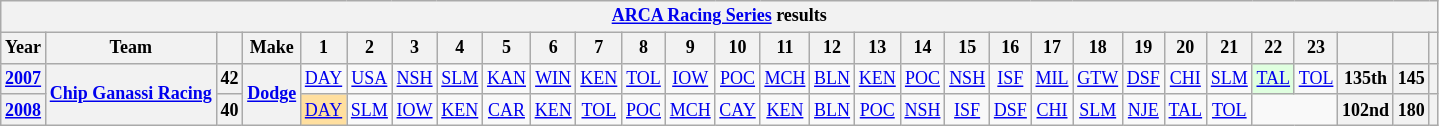<table class="wikitable" style="text-align:center; font-size:75%">
<tr>
<th colspan=45><a href='#'>ARCA Racing Series</a> results</th>
</tr>
<tr>
<th scope="col">Year</th>
<th scope="col">Team</th>
<th scope="col"></th>
<th scope="col">Make</th>
<th scope="col">1</th>
<th scope="col">2</th>
<th scope="col">3</th>
<th scope="col">4</th>
<th scope="col">5</th>
<th scope="col">6</th>
<th scope="col">7</th>
<th scope="col">8</th>
<th scope="col">9</th>
<th scope="col">10</th>
<th scope="col">11</th>
<th scope="col">12</th>
<th scope="col">13</th>
<th scope="col">14</th>
<th scope="col">15</th>
<th scope="col">16</th>
<th scope="col">17</th>
<th scope="col">18</th>
<th scope="col">19</th>
<th scope="col">20</th>
<th scope="col">21</th>
<th scope="col">22</th>
<th scope="col">23</th>
<th scope="col"></th>
<th scope="col"></th>
<th scope="col"></th>
</tr>
<tr>
<th scope="row"><a href='#'>2007</a></th>
<th rowspan=2 nowrap><a href='#'>Chip Ganassi Racing</a></th>
<th>42</th>
<th rowspan=2><a href='#'>Dodge</a></th>
<td><a href='#'>DAY</a></td>
<td><a href='#'>USA</a></td>
<td><a href='#'>NSH</a></td>
<td><a href='#'>SLM</a></td>
<td><a href='#'>KAN</a></td>
<td><a href='#'>WIN</a></td>
<td><a href='#'>KEN</a></td>
<td><a href='#'>TOL</a></td>
<td><a href='#'>IOW</a></td>
<td><a href='#'>POC</a></td>
<td><a href='#'>MCH</a></td>
<td><a href='#'>BLN</a></td>
<td><a href='#'>KEN</a></td>
<td><a href='#'>POC</a></td>
<td><a href='#'>NSH</a></td>
<td><a href='#'>ISF</a></td>
<td><a href='#'>MIL</a></td>
<td><a href='#'>GTW</a></td>
<td><a href='#'>DSF</a></td>
<td><a href='#'>CHI</a></td>
<td><a href='#'>SLM</a></td>
<td style="background:#DFFFDF;"><a href='#'>TAL</a><br></td>
<td><a href='#'>TOL</a></td>
<th>135th</th>
<th>145</th>
<th></th>
</tr>
<tr>
<th scope="row"><a href='#'>2008</a></th>
<th>40</th>
<td style="background:#FFDF9F;"><a href='#'>DAY</a><br></td>
<td><a href='#'>SLM</a></td>
<td><a href='#'>IOW</a></td>
<td><a href='#'>KEN</a></td>
<td><a href='#'>CAR</a></td>
<td><a href='#'>KEN</a></td>
<td><a href='#'>TOL</a></td>
<td><a href='#'>POC</a></td>
<td><a href='#'>MCH</a></td>
<td><a href='#'>CAY</a></td>
<td><a href='#'>KEN</a></td>
<td><a href='#'>BLN</a></td>
<td><a href='#'>POC</a></td>
<td><a href='#'>NSH</a></td>
<td><a href='#'>ISF</a></td>
<td><a href='#'>DSF</a></td>
<td><a href='#'>CHI</a></td>
<td><a href='#'>SLM</a></td>
<td><a href='#'>NJE</a></td>
<td><a href='#'>TAL</a></td>
<td><a href='#'>TOL</a></td>
<td colspan=2></td>
<th>102nd</th>
<th>180</th>
<th></th>
</tr>
</table>
